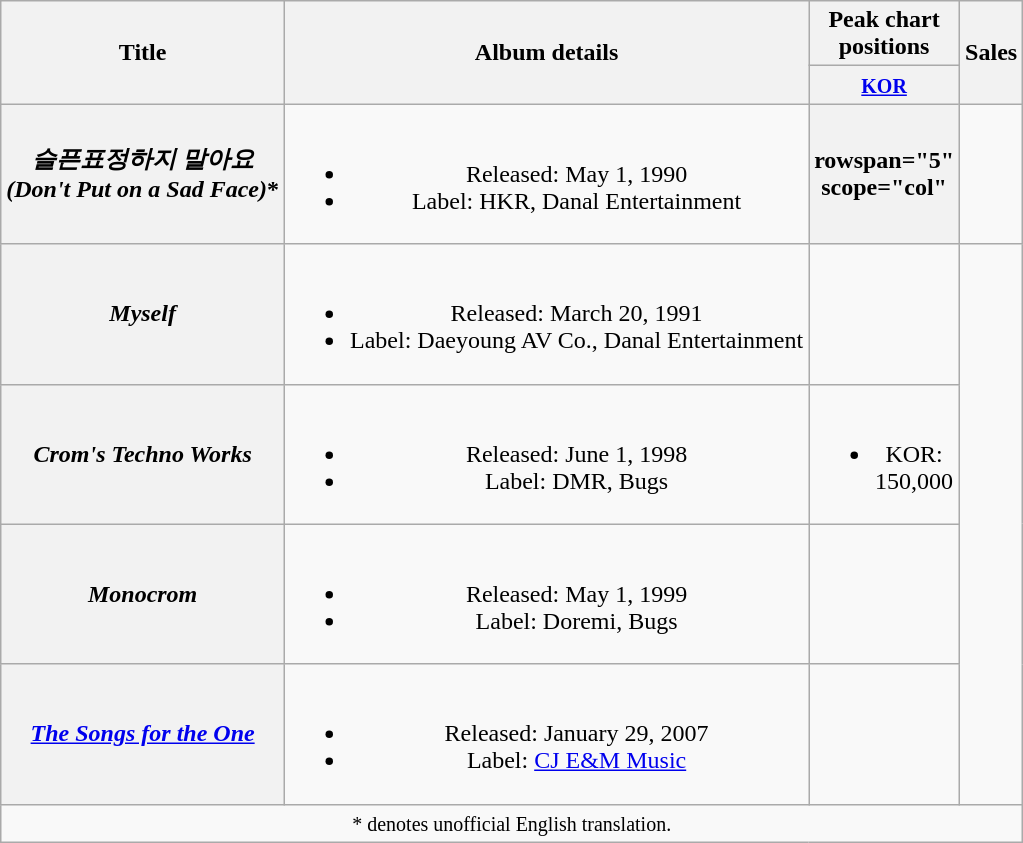<table class="wikitable plainrowheaders" style="text-align:center;">
<tr>
<th rowspan="2" scope="col">Title</th>
<th rowspan="2" scope="col">Album details</th>
<th colspan="1" scope="col" style="width:5em;">Peak chart positions</th>
<th rowspan="2" scope="col">Sales</th>
</tr>
<tr>
<th><small><a href='#'>KOR</a></small></th>
</tr>
<tr>
<th scope="row"><em>슬픈표정하지 말아요</em><br><em>(Don't Put on a Sad Face)</em>*</th>
<td><br><ul><li>Released: May 1, 1990</li><li>Label: HKR, Danal Entertainment</li></ul></td>
<th>rowspan="5" scope="col" </th>
<td></td>
</tr>
<tr>
<th scope="row"><em>Myself</em></th>
<td><br><ul><li>Released: March 20, 1991</li><li>Label: Daeyoung AV Co., Danal Entertainment</li></ul></td>
<td></td>
</tr>
<tr>
<th scope="row"><em>Crom's Techno Works</em></th>
<td><br><ul><li>Released: June 1, 1998</li><li>Label: DMR, Bugs</li></ul></td>
<td><br><ul><li>KOR: 150,000</li></ul></td>
</tr>
<tr>
<th scope="row"><em>Monocrom</em></th>
<td><br><ul><li>Released: May 1, 1999</li><li>Label: Doremi, Bugs</li></ul></td>
<td></td>
</tr>
<tr>
<th scope="row"><em><a href='#'>The Songs for the One</a></em></th>
<td><br><ul><li>Released: January 29, 2007</li><li>Label: <a href='#'>CJ E&M Music</a></li></ul></td>
<td></td>
</tr>
<tr>
<td colspan="4" align="center"><small>* denotes unofficial English translation.</small></td>
</tr>
</table>
